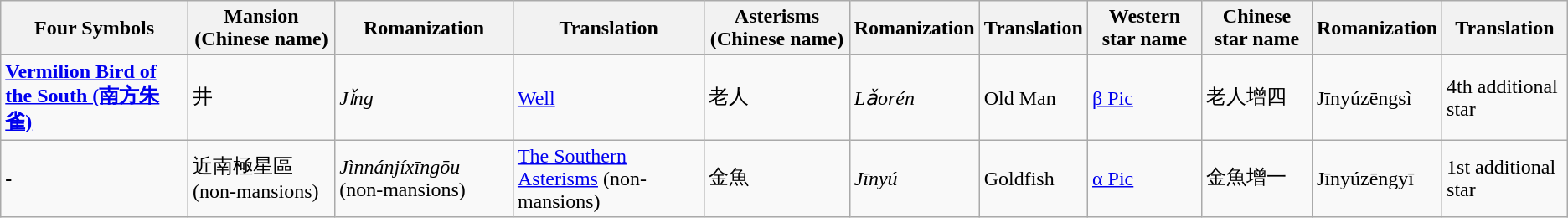<table class="wikitable">
<tr>
<th><strong>Four Symbols</strong></th>
<th><strong>Mansion (Chinese name)</strong></th>
<th><strong>Romanization</strong></th>
<th><strong>Translation</strong></th>
<th><strong>Asterisms (Chinese name)</strong></th>
<th><strong>Romanization</strong></th>
<th><strong>Translation</strong></th>
<th><strong>Western star name</strong></th>
<th><strong>Chinese star name</strong></th>
<th><strong>Romanization</strong></th>
<th><strong>Translation</strong></th>
</tr>
<tr>
<td><strong><a href='#'>Vermilion Bird of the South (南方朱雀)</a></strong></td>
<td>井</td>
<td><em>Jǐng</em></td>
<td><a href='#'>Well</a></td>
<td>老人</td>
<td><em>Lǎorén</em></td>
<td>Old Man</td>
<td><a href='#'>β Pic</a></td>
<td>老人增四</td>
<td>Jīnyúzēngsì</td>
<td>4th additional star</td>
</tr>
<tr>
<td><strong>-</strong></td>
<td>近南極星區 (non-mansions)</td>
<td><em>Jìnnánjíxīngōu</em> (non-mansions)</td>
<td><a href='#'>The Southern Asterisms</a> (non-mansions)</td>
<td>金魚</td>
<td><em>Jīnyú</em></td>
<td>Goldfish</td>
<td><a href='#'>α Pic</a></td>
<td>金魚增一</td>
<td>Jīnyúzēngyī</td>
<td>1st additional star</td>
</tr>
</table>
